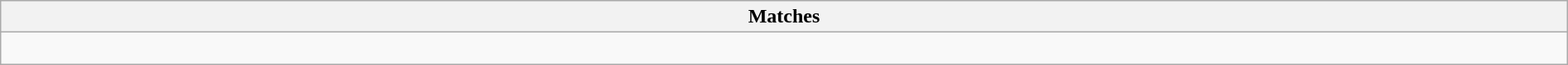<table class="wikitable collapsible collapsed" style="width:100%">
<tr>
<th>Matches</th>
</tr>
<tr>
<td><br>









</td>
</tr>
</table>
